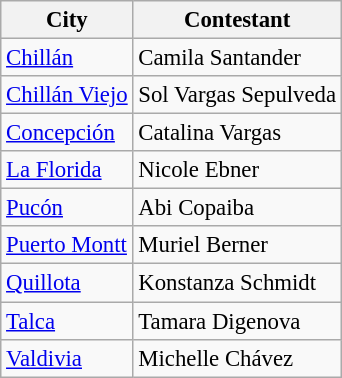<table class="wikitable" style="font-size: 95%;">
<tr>
<th>City</th>
<th>Contestant</th>
</tr>
<tr>
<td><a href='#'>Chillán</a></td>
<td>Camila Santander</td>
</tr>
<tr>
<td><a href='#'>Chillán Viejo</a></td>
<td>Sol Vargas Sepulveda</td>
</tr>
<tr>
<td><a href='#'>Concepción</a></td>
<td>Catalina Vargas</td>
</tr>
<tr>
<td><a href='#'>La Florida</a></td>
<td>Nicole Ebner</td>
</tr>
<tr>
<td><a href='#'>Pucón</a></td>
<td>Abi Copaiba</td>
</tr>
<tr>
<td><a href='#'>Puerto Montt</a></td>
<td>Muriel Berner</td>
</tr>
<tr>
<td><a href='#'>Quillota</a></td>
<td>Konstanza Schmidt</td>
</tr>
<tr>
<td><a href='#'>Talca</a></td>
<td>Tamara Digenova</td>
</tr>
<tr>
<td><a href='#'>Valdivia</a></td>
<td>Michelle Chávez</td>
</tr>
</table>
